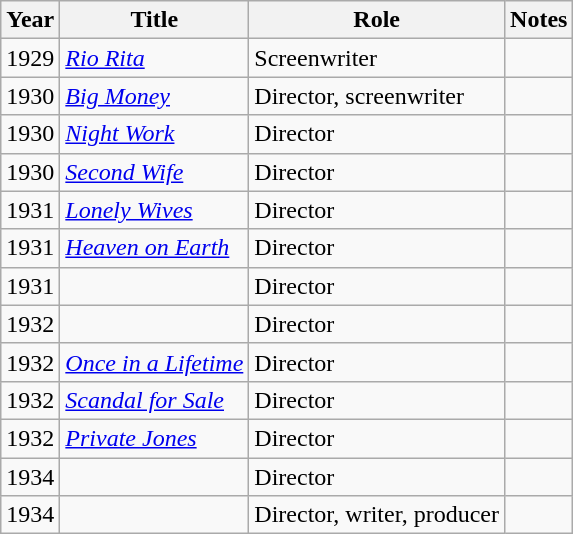<table class="wikitable sortable">
<tr>
<th>Year</th>
<th>Title</th>
<th>Role</th>
<th>Notes</th>
</tr>
<tr>
<td>1929</td>
<td><em><a href='#'>Rio Rita</a></em></td>
<td>Screenwriter</td>
<td></td>
</tr>
<tr>
<td>1930</td>
<td><em><a href='#'>Big Money</a></em></td>
<td>Director, screenwriter</td>
<td></td>
</tr>
<tr>
<td>1930</td>
<td><em><a href='#'>Night Work</a></em></td>
<td>Director</td>
<td></td>
</tr>
<tr>
<td>1930</td>
<td><em><a href='#'>Second Wife</a></em></td>
<td>Director</td>
<td></td>
</tr>
<tr>
<td>1931</td>
<td><em><a href='#'>Lonely Wives</a></em></td>
<td>Director</td>
<td></td>
</tr>
<tr>
<td>1931</td>
<td><em><a href='#'>Heaven on Earth</a></em></td>
<td>Director</td>
<td></td>
</tr>
<tr>
<td>1931</td>
<td><em></em></td>
<td>Director</td>
<td></td>
</tr>
<tr>
<td>1932</td>
<td><em></em></td>
<td>Director</td>
<td></td>
</tr>
<tr>
<td>1932</td>
<td><em><a href='#'>Once in a Lifetime</a></em></td>
<td>Director</td>
<td></td>
</tr>
<tr>
<td>1932</td>
<td><em><a href='#'>Scandal for Sale</a></em></td>
<td>Director</td>
<td></td>
</tr>
<tr>
<td>1932</td>
<td><em><a href='#'>Private Jones</a></em></td>
<td>Director</td>
<td></td>
</tr>
<tr>
<td>1934</td>
<td><em></em></td>
<td>Director</td>
<td></td>
</tr>
<tr>
<td>1934</td>
<td><em></em></td>
<td>Director, writer, producer</td>
<td></td>
</tr>
</table>
